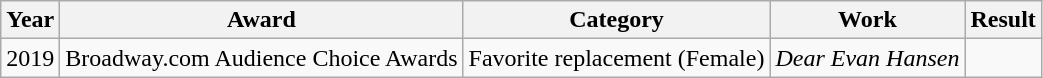<table class="wikitable">
<tr>
<th>Year</th>
<th>Award</th>
<th>Category</th>
<th>Work</th>
<th>Result</th>
</tr>
<tr>
<td>2019</td>
<td>Broadway.com Audience Choice Awards</td>
<td>Favorite replacement (Female)</td>
<td><em>Dear Evan Hansen </em></td>
<td></td>
</tr>
</table>
